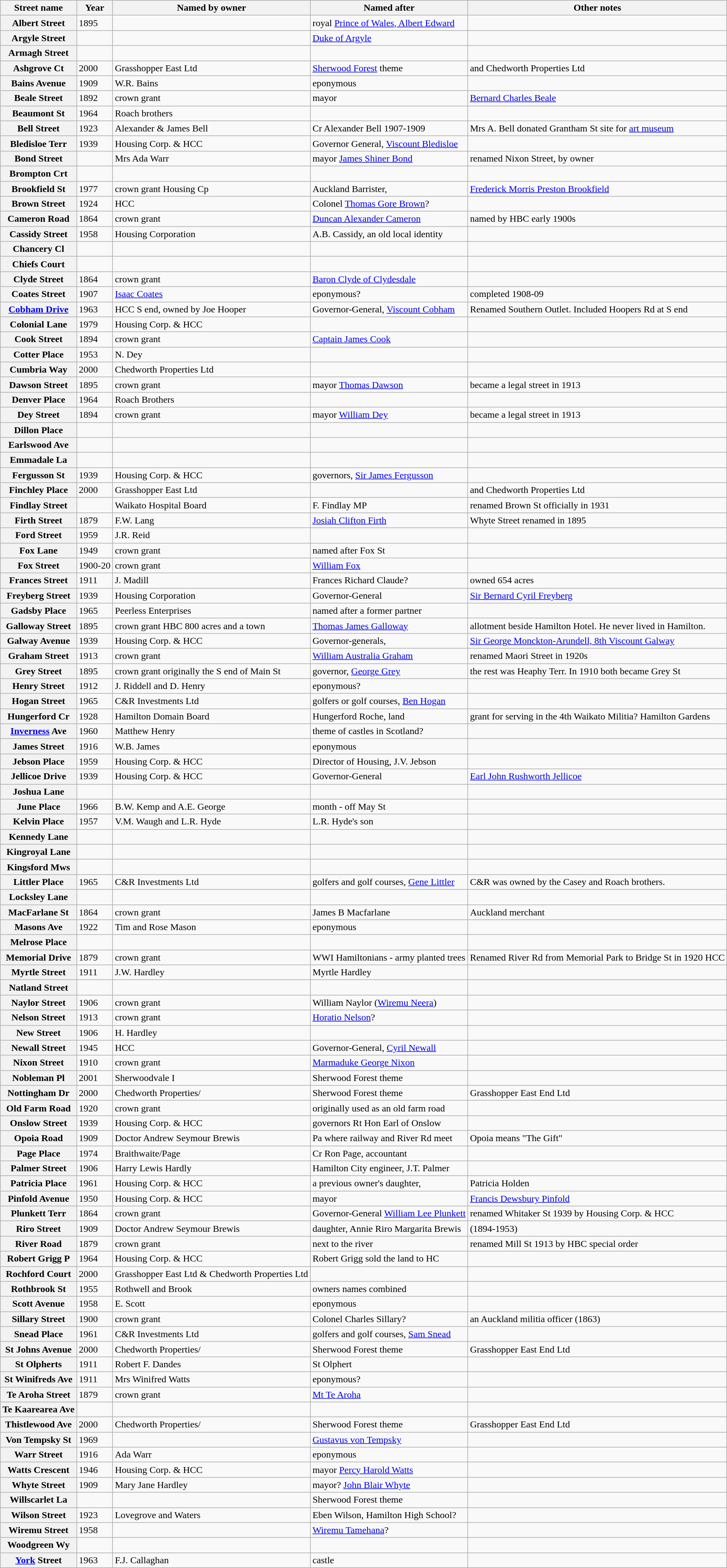<table class="wikitable sortable" border="1">
<tr>
<th>Street name</th>
<th><strong>Year</strong></th>
<th><strong>Named by owner</strong></th>
<th><strong>Named after</strong></th>
<th><strong>Other notes</strong></th>
</tr>
<tr>
<th>Albert Street</th>
<td>1895</td>
<td></td>
<td>royal <a href='#'>Prince of Wales, Albert Edward</a></td>
<td></td>
</tr>
<tr>
<th>Argyle Street</th>
<td></td>
<td></td>
<td><a href='#'>Duke of Argyle</a></td>
<td></td>
</tr>
<tr>
<th>Armagh Street</th>
<td></td>
<td></td>
<td></td>
<td></td>
</tr>
<tr>
<th>Ashgrove Ct</th>
<td>2000</td>
<td>Grasshopper East Ltd</td>
<td><a href='#'>Sherwood Forest</a> theme</td>
<td>and Chedworth Properties Ltd</td>
</tr>
<tr>
<th>Bains Avenue</th>
<td>1909</td>
<td>W.R. Bains</td>
<td>eponymous</td>
<td></td>
</tr>
<tr>
<th>Beale Street</th>
<td>1892</td>
<td>crown grant</td>
<td>mayor</td>
<td><a href='#'>Bernard Charles Beale</a></td>
</tr>
<tr>
<th>Beaumont St</th>
<td>1964</td>
<td>Roach brothers</td>
<td></td>
<td></td>
</tr>
<tr>
<th>Bell Street</th>
<td>1923</td>
<td>Alexander & James Bell</td>
<td>Cr Alexander Bell 1907-1909</td>
<td>Mrs A. Bell donated Grantham St site for <a href='#'>art museum</a></td>
</tr>
<tr>
<th>Bledisloe Terr</th>
<td>1939</td>
<td>Housing Corp. & HCC</td>
<td>Governor General, <a href='#'>Viscount Bledisloe</a></td>
<td></td>
</tr>
<tr>
<th>Bond Street</th>
<td></td>
<td>Mrs Ada Warr</td>
<td>mayor <a href='#'>James Shiner Bond</a></td>
<td>renamed Nixon Street, by owner</td>
</tr>
<tr>
<th>Brompton Crt</th>
<td></td>
<td></td>
<td></td>
<td></td>
</tr>
<tr>
<th>Brookfield St</th>
<td>1977</td>
<td>crown grant Housing Cp</td>
<td>Auckland Barrister,</td>
<td><a href='#'>Frederick Morris Preston Brookfield</a></td>
</tr>
<tr>
<th>Brown Street</th>
<td>1924</td>
<td>HCC</td>
<td>Colonel <a href='#'>Thomas Gore Brown</a>?</td>
<td></td>
</tr>
<tr>
<th>Cameron Road</th>
<td>1864</td>
<td>crown grant</td>
<td><a href='#'>Duncan Alexander Cameron</a></td>
<td>named by HBC early 1900s</td>
</tr>
<tr>
<th>Cassidy Street</th>
<td>1958</td>
<td>Housing Corporation</td>
<td>A.B. Cassidy, an old local identity</td>
<td></td>
</tr>
<tr>
<th>Chancery Cl</th>
<td></td>
<td></td>
<td></td>
<td></td>
</tr>
<tr>
<th>Chiefs Court</th>
<td></td>
<td></td>
<td></td>
<td></td>
</tr>
<tr>
<th>Clyde Street</th>
<td>1864</td>
<td>crown grant</td>
<td><a href='#'>Baron Clyde of Clydesdale</a></td>
<td></td>
</tr>
<tr>
<th>Coates Street</th>
<td>1907</td>
<td><a href='#'>Isaac Coates</a></td>
<td>eponymous?</td>
<td>completed 1908-09</td>
</tr>
<tr>
<th><a href='#'>Cobham Drive</a></th>
<td>1963</td>
<td>HCC S end, owned by Joe Hooper</td>
<td>Governor-General, <a href='#'>Viscount Cobham</a></td>
<td>Renamed Southern Outlet. Included Hoopers Rd at S end</td>
</tr>
<tr>
<th>Colonial Lane</th>
<td>1979</td>
<td>Housing Corp. & HCC</td>
<td></td>
<td></td>
</tr>
<tr>
<th>Cook Street</th>
<td>1894</td>
<td>crown grant</td>
<td><a href='#'>Captain James Cook</a></td>
<td></td>
</tr>
<tr>
<th>Cotter Place</th>
<td>1953</td>
<td>N. Dey</td>
<td></td>
<td></td>
</tr>
<tr>
<th>Cumbria Way</th>
<td>2000</td>
<td>Chedworth Properties Ltd</td>
<td></td>
<td></td>
</tr>
<tr>
<th>Dawson Street</th>
<td>1895</td>
<td>crown grant</td>
<td>mayor <a href='#'>Thomas Dawson</a></td>
<td>became a legal street in 1913</td>
</tr>
<tr>
<th>Denver Place</th>
<td>1964</td>
<td>Roach Brothers</td>
<td></td>
<td></td>
</tr>
<tr>
<th>Dey Street</th>
<td>1894</td>
<td>crown grant</td>
<td>mayor <a href='#'>William Dey</a></td>
<td>became a legal street in 1913</td>
</tr>
<tr>
<th>Dillon Place</th>
<td></td>
<td></td>
<td></td>
<td></td>
</tr>
<tr>
<th>Earlswood Ave</th>
<td></td>
<td></td>
<td></td>
<td></td>
</tr>
<tr>
<th>Emmadale La</th>
<td></td>
<td></td>
<td></td>
<td></td>
</tr>
<tr>
<th>Fergusson St</th>
<td>1939</td>
<td>Housing Corp. & HCC</td>
<td>governors, <a href='#'>Sir James Fergusson</a></td>
<td></td>
</tr>
<tr>
<th>Finchley Place</th>
<td>2000</td>
<td>Grasshopper East Ltd</td>
<td></td>
<td>and Chedworth Properties Ltd</td>
</tr>
<tr>
<th>Findlay Street</th>
<td></td>
<td>Waikato Hospital Board</td>
<td>F. Findlay MP</td>
<td>renamed Brown St officially in 1931</td>
</tr>
<tr>
<th>Firth Street</th>
<td>1879</td>
<td>F.W. Lang</td>
<td><a href='#'>Josiah Clifton Firth</a></td>
<td>Whyte Street renamed in 1895</td>
</tr>
<tr>
<th>Ford Street</th>
<td>1959</td>
<td>J.R. Reid</td>
<td></td>
<td></td>
</tr>
<tr>
<th>Fox Lane</th>
<td>1949</td>
<td>crown grant</td>
<td>named after Fox St</td>
<td></td>
</tr>
<tr>
<th>Fox Street</th>
<td>1900-20</td>
<td>crown grant</td>
<td><a href='#'>William Fox</a></td>
<td></td>
</tr>
<tr>
<th>Frances Street</th>
<td>1911</td>
<td>J. Madill</td>
<td>Frances Richard Claude?</td>
<td>owned 654 acres</td>
</tr>
<tr>
<th>Freyberg Street</th>
<td>1939</td>
<td>Housing Corporation</td>
<td>Governor-General</td>
<td><a href='#'>Sir Bernard Cyril Freyberg</a></td>
</tr>
<tr>
<th>Gadsby Place</th>
<td>1965</td>
<td>Peerless Enterprises</td>
<td>named after a former partner</td>
<td></td>
</tr>
<tr>
<th>Galloway Street</th>
<td>1895</td>
<td>crown grant HBC 800 acres and a town</td>
<td><a href='#'>Thomas James Galloway</a></td>
<td>allotment beside Hamilton Hotel. He never lived in Hamilton.</td>
</tr>
<tr>
<th>Galway Avenue</th>
<td>1939</td>
<td>Housing Corp. & HCC</td>
<td>Governor-generals,</td>
<td><a href='#'>Sir George Monckton-Arundell, 8th Viscount Galway</a></td>
</tr>
<tr>
<th>Graham Street</th>
<td>1913</td>
<td>crown grant</td>
<td><a href='#'>William Australia Graham</a></td>
<td>renamed Maori Street in 1920s</td>
</tr>
<tr>
<th>Grey Street</th>
<td>1895</td>
<td>crown grant originally the S end of Main St</td>
<td>governor, <a href='#'>George Grey</a></td>
<td>the rest was Heaphy Terr. In 1910 both became Grey St</td>
</tr>
<tr>
<th>Henry Street</th>
<td>1912</td>
<td>J. Riddell and D. Henry</td>
<td>eponymous?</td>
<td></td>
</tr>
<tr>
<th>Hogan Street</th>
<td>1965</td>
<td>C&R Investments Ltd</td>
<td>golfers or golf courses, <a href='#'>Ben Hogan</a></td>
<td></td>
</tr>
<tr>
<th>Hungerford Cr</th>
<td>1928</td>
<td>Hamilton Domain Board</td>
<td>Hungerford Roche, land</td>
<td>grant for serving in the 4th Waikato Militia? Hamilton Gardens</td>
</tr>
<tr>
<th><a href='#'>Inverness</a> Ave</th>
<td>1960</td>
<td>Matthew Henry</td>
<td>theme of castles in Scotland?</td>
<td></td>
</tr>
<tr>
<th>James Street</th>
<td>1916</td>
<td>W.B. James</td>
<td>eponymous</td>
<td></td>
</tr>
<tr>
<th>Jebson Place</th>
<td>1959</td>
<td>Housing Corp. & HCC</td>
<td>Director of Housing, J.V. Jebson</td>
<td></td>
</tr>
<tr>
<th>Jellicoe Drive</th>
<td>1939</td>
<td>Housing Corp. & HCC</td>
<td>Governor-General</td>
<td><a href='#'>Earl John Rushworth Jellicoe</a></td>
</tr>
<tr>
<th>Joshua Lane</th>
<td></td>
<td></td>
<td></td>
<td></td>
</tr>
<tr>
<th>June Place</th>
<td>1966</td>
<td>B.W. Kemp and A.E. George</td>
<td>month - off May St</td>
<td></td>
</tr>
<tr>
<th>Kelvin Place</th>
<td>1957</td>
<td>V.M. Waugh and L.R. Hyde</td>
<td>L.R. Hyde's son</td>
<td></td>
</tr>
<tr>
<th>Kennedy Lane</th>
<td></td>
<td></td>
<td></td>
<td></td>
</tr>
<tr>
<th>Kingroyal Lane</th>
<td></td>
<td></td>
<td></td>
<td></td>
</tr>
<tr>
<th>Kingsford Mws</th>
<td></td>
<td></td>
<td></td>
<td></td>
</tr>
<tr>
<th>Littler Place</th>
<td>1965</td>
<td>C&R Investments Ltd</td>
<td>golfers and golf courses, <a href='#'>Gene Littler</a></td>
<td>C&R was owned by the Casey and Roach brothers.</td>
</tr>
<tr>
<th>Locksley Lane</th>
<td></td>
<td></td>
<td></td>
<td></td>
</tr>
<tr>
<th>MacFarlane St</th>
<td>1864</td>
<td>crown grant</td>
<td>James B Macfarlane</td>
<td>Auckland merchant</td>
</tr>
<tr>
<th>Masons Ave</th>
<td>1922</td>
<td>Tim and Rose Mason</td>
<td>eponymous</td>
<td></td>
</tr>
<tr>
<th>Melrose Place</th>
<td></td>
<td></td>
<td></td>
<td></td>
</tr>
<tr>
<th>Memorial Drive</th>
<td>1879</td>
<td>crown grant</td>
<td>WWI Hamiltonians - army planted trees</td>
<td>Renamed River Rd from Memorial Park to Bridge St in 1920 HCC</td>
</tr>
<tr>
<th>Myrtle Street</th>
<td>1911</td>
<td>J.W. Hardley</td>
<td>Myrtle Hardley</td>
<td></td>
</tr>
<tr>
<th>Natland Street</th>
<td></td>
<td></td>
<td></td>
<td></td>
</tr>
<tr>
<th>Naylor Street</th>
<td>1906</td>
<td>crown grant</td>
<td>William Naylor (<a href='#'>Wiremu Neera</a>)</td>
<td></td>
</tr>
<tr>
<th>Nelson Street</th>
<td>1913</td>
<td>crown grant</td>
<td><a href='#'>Horatio Nelson</a>?</td>
<td></td>
</tr>
<tr>
<th>New Street</th>
<td>1906</td>
<td>H. Hardley</td>
<td></td>
<td></td>
</tr>
<tr>
<th>Newall Street</th>
<td>1945</td>
<td>HCC</td>
<td>Governor-General, <a href='#'>Cyril Newall</a></td>
<td></td>
</tr>
<tr>
<th>Nixon Street</th>
<td>1910</td>
<td>crown grant</td>
<td><a href='#'>Marmaduke George Nixon</a></td>
<td></td>
</tr>
<tr>
<th>Nobleman Pl</th>
<td>2001</td>
<td>Sherwoodvale I</td>
<td>Sherwood Forest theme</td>
<td></td>
</tr>
<tr>
<th>Nottingham Dr</th>
<td>2000</td>
<td>Chedworth Properties/</td>
<td>Sherwood Forest theme</td>
<td>Grasshopper East End Ltd</td>
</tr>
<tr>
<th>Old Farm Road</th>
<td>1920</td>
<td>crown grant</td>
<td>originally used as an old farm road</td>
<td></td>
</tr>
<tr>
<th>Onslow Street</th>
<td>1939</td>
<td>Housing Corp. & HCC</td>
<td>governors Rt Hon Earl of Onslow</td>
<td></td>
</tr>
<tr>
<th>Opoia Road</th>
<td>1909</td>
<td>Doctor Andrew Seymour Brewis</td>
<td>Pa where railway and River Rd meet</td>
<td>Opoia means "The Gift"</td>
</tr>
<tr>
<th>Page Place</th>
<td>1974</td>
<td>Braithwaite/Page</td>
<td>Cr Ron Page, accountant</td>
<td></td>
</tr>
<tr>
<th>Palmer Street</th>
<td>1906</td>
<td>Harry Lewis Hardly</td>
<td>Hamilton City engineer, J.T. Palmer</td>
<td></td>
</tr>
<tr>
<th>Patricia Place</th>
<td>1961</td>
<td>Housing Corp. & HCC</td>
<td>a previous owner's daughter,</td>
<td>Patricia Holden</td>
</tr>
<tr>
<th>Pinfold Avenue</th>
<td>1950</td>
<td>Housing Corp. & HCC</td>
<td>mayor</td>
<td><a href='#'>Francis Dewsbury Pinfold</a></td>
</tr>
<tr>
<th>Plunkett Terr</th>
<td>1864</td>
<td>crown grant</td>
<td>Governor-General <a href='#'>William Lee Plunkett</a></td>
<td>renamed Whitaker St 1939 by Housing Corp. & HCC</td>
</tr>
<tr>
<th>Riro Street</th>
<td>1909</td>
<td>Doctor Andrew Seymour Brewis</td>
<td>daughter, Annie Riro Margarita Brewis</td>
<td>(1894-1953)</td>
</tr>
<tr>
<th>River Road</th>
<td>1879</td>
<td>crown grant</td>
<td>next to the river</td>
<td>renamed Mill St 1913 by HBC special order</td>
</tr>
<tr>
<th>Robert Grigg P</th>
<td>1964</td>
<td>Housing Corp. & HCC</td>
<td>Robert Grigg sold the land to HC</td>
<td></td>
</tr>
<tr>
<th>Rochford Court</th>
<td>2000</td>
<td>Grasshopper East Ltd & Chedworth Properties Ltd</td>
<td></td>
<td></td>
</tr>
<tr>
<th>Rothbrook St</th>
<td>1955</td>
<td>Rothwell and Brook</td>
<td>owners names combined</td>
<td></td>
</tr>
<tr>
<th>Scott Avenue</th>
<td>1958</td>
<td>E. Scott</td>
<td>eponymous</td>
<td></td>
</tr>
<tr>
<th>Sillary Street</th>
<td>1900</td>
<td>crown grant</td>
<td>Colonel Charles Sillary?</td>
<td>an Auckland militia officer (1863)</td>
</tr>
<tr>
<th>Snead Place</th>
<td>1961</td>
<td>C&R Investments Ltd</td>
<td>golfers and golf courses, <a href='#'>Sam Snead</a></td>
<td></td>
</tr>
<tr>
<th>St Johns Avenue</th>
<td>2000</td>
<td>Chedworth Properties/</td>
<td>Sherwood Forest theme</td>
<td>Grasshopper East End Ltd</td>
</tr>
<tr>
<th>St Olpherts</th>
<td>1911</td>
<td>Robert F. Dandes</td>
<td>St Olphert</td>
<td></td>
</tr>
<tr>
<th>St Winifreds Ave</th>
<td>1911</td>
<td>Mrs Winifred Watts</td>
<td>eponymous?</td>
<td></td>
</tr>
<tr>
<th>Te Aroha Street</th>
<td>1879</td>
<td>crown grant</td>
<td><a href='#'>Mt Te Aroha</a></td>
<td></td>
</tr>
<tr>
<th>Te Kaarearea Ave</th>
<td></td>
<td></td>
<td></td>
<td></td>
</tr>
<tr>
<th>Thistlewood Ave</th>
<td>2000</td>
<td>Chedworth Properties/</td>
<td>Sherwood Forest theme</td>
<td>Grasshopper East End Ltd</td>
</tr>
<tr>
<th>Von Tempsky St</th>
<td>1969</td>
<td></td>
<td><a href='#'>Gustavus von Tempsky</a></td>
<td></td>
</tr>
<tr>
<th>Warr Street</th>
<td>1916</td>
<td>Ada Warr</td>
<td>eponymous</td>
<td></td>
</tr>
<tr>
<th>Watts Crescent</th>
<td>1946</td>
<td>Housing Corp. & HCC</td>
<td>mayor <a href='#'>Percy Harold Watts</a></td>
<td></td>
</tr>
<tr>
<th>Whyte Street</th>
<td>1909</td>
<td>Mary Jane Hardley</td>
<td>mayor? <a href='#'>John Blair Whyte</a></td>
<td></td>
</tr>
<tr>
<th>Willscarlet La</th>
<td></td>
<td></td>
<td>Sherwood Forest theme</td>
<td></td>
</tr>
<tr>
<th>Wilson Street</th>
<td>1923</td>
<td>Lovegrove and Waters</td>
<td>Eben Wilson, Hamilton High School?</td>
<td></td>
</tr>
<tr>
<th>Wiremu Street</th>
<td>1958</td>
<td></td>
<td><a href='#'>Wiremu Tamehana</a>?</td>
<td></td>
</tr>
<tr>
<th>Woodgreen Wy</th>
<td></td>
<td></td>
<td></td>
<td></td>
</tr>
<tr>
<th><a href='#'>York</a> Street</th>
<td>1963</td>
<td>F.J. Callaghan</td>
<td>castle</td>
<td></td>
</tr>
</table>
